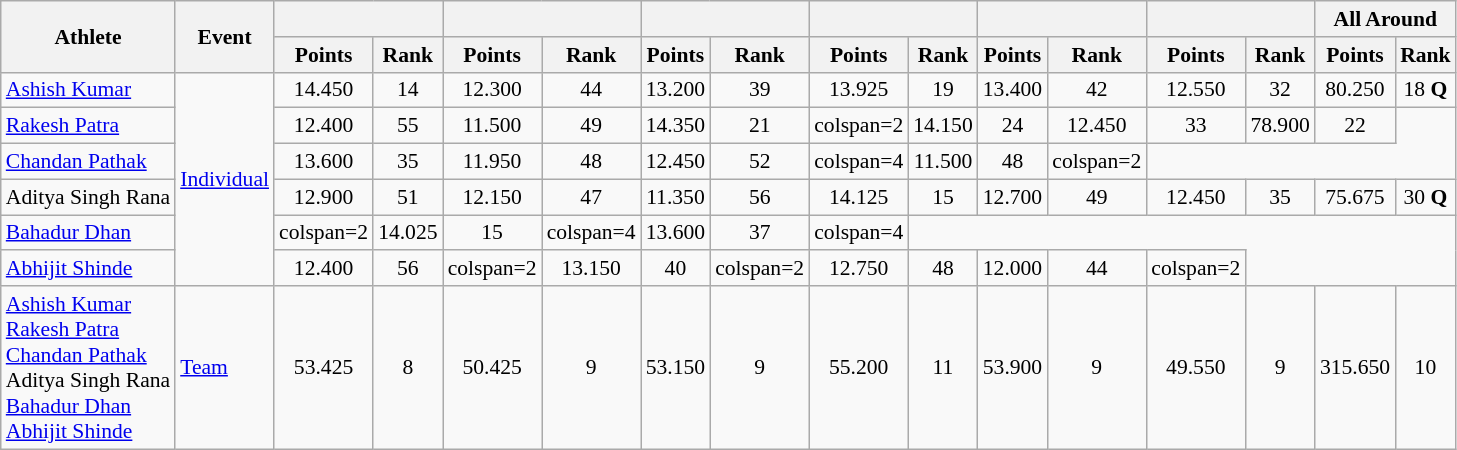<table class="wikitable" style="text-align:center; font-size:90%">
<tr>
<th rowspan=2>Athlete</th>
<th rowspan=2>Event</th>
<th colspan=2></th>
<th colspan=2></th>
<th colspan=2></th>
<th colspan=2></th>
<th colspan=2></th>
<th colspan=2></th>
<th colspan=2>All Around</th>
</tr>
<tr>
<th>Points</th>
<th>Rank</th>
<th>Points</th>
<th>Rank</th>
<th>Points</th>
<th>Rank</th>
<th>Points</th>
<th>Rank</th>
<th>Points</th>
<th>Rank</th>
<th>Points</th>
<th>Rank</th>
<th>Points</th>
<th>Rank</th>
</tr>
<tr>
<td align=left><a href='#'>Ashish Kumar</a></td>
<td align=left rowspan=6><a href='#'>Individual</a></td>
<td>14.450</td>
<td>14</td>
<td>12.300</td>
<td>44</td>
<td>13.200</td>
<td>39</td>
<td>13.925</td>
<td>19</td>
<td>13.400</td>
<td>42</td>
<td>12.550</td>
<td>32</td>
<td>80.250</td>
<td>18 <strong>Q</strong></td>
</tr>
<tr>
<td align=left><a href='#'>Rakesh Patra</a></td>
<td>12.400</td>
<td>55</td>
<td>11.500</td>
<td>49</td>
<td>14.350</td>
<td>21</td>
<td>colspan=2 </td>
<td>14.150</td>
<td>24</td>
<td>12.450</td>
<td>33</td>
<td>78.900</td>
<td>22</td>
</tr>
<tr>
<td align=left><a href='#'>Chandan Pathak</a></td>
<td>13.600</td>
<td>35</td>
<td>11.950</td>
<td>48</td>
<td>12.450</td>
<td>52</td>
<td>colspan=4 </td>
<td>11.500</td>
<td>48</td>
<td>colspan=2 </td>
</tr>
<tr>
<td align=left>Aditya Singh Rana</td>
<td>12.900</td>
<td>51</td>
<td>12.150</td>
<td>47</td>
<td>11.350</td>
<td>56</td>
<td>14.125</td>
<td>15</td>
<td>12.700</td>
<td>49</td>
<td>12.450</td>
<td>35</td>
<td>75.675</td>
<td>30 <strong>Q</strong></td>
</tr>
<tr>
<td align=left><a href='#'>Bahadur Dhan</a></td>
<td>colspan=2 </td>
<td>14.025</td>
<td>15</td>
<td>colspan=4 </td>
<td>13.600</td>
<td>37</td>
<td>colspan=4 </td>
</tr>
<tr>
<td align=left><a href='#'>Abhijit Shinde</a></td>
<td>12.400</td>
<td>56</td>
<td>colspan=2 </td>
<td>13.150</td>
<td>40</td>
<td>colspan=2 </td>
<td>12.750</td>
<td>48</td>
<td>12.000</td>
<td>44</td>
<td>colspan=2 </td>
</tr>
<tr>
<td align=left><a href='#'>Ashish Kumar</a><br><a href='#'>Rakesh Patra</a><br><a href='#'>Chandan Pathak</a><br>Aditya Singh Rana<br><a href='#'>Bahadur Dhan</a><br><a href='#'>Abhijit Shinde</a></td>
<td align=left><a href='#'>Team</a></td>
<td>53.425</td>
<td>8</td>
<td>50.425</td>
<td>9</td>
<td>53.150</td>
<td>9</td>
<td>55.200</td>
<td>11</td>
<td>53.900</td>
<td>9</td>
<td>49.550</td>
<td>9</td>
<td>315.650</td>
<td>10</td>
</tr>
</table>
